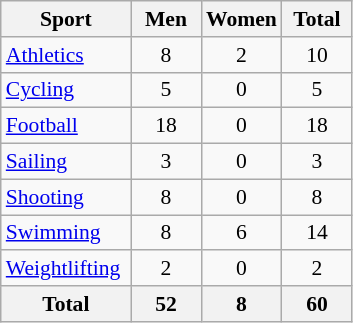<table class="wikitable sortable" style="text-align:center; font-size:90%;">
<tr>
<th width=80>Sport</th>
<th width=40>Men</th>
<th width=40>Women</th>
<th width=40>Total</th>
</tr>
<tr>
<td align=left><a href='#'>Athletics</a></td>
<td>8</td>
<td>2</td>
<td>10</td>
</tr>
<tr>
<td align=left><a href='#'>Cycling</a></td>
<td>5</td>
<td>0</td>
<td>5</td>
</tr>
<tr>
<td align=left><a href='#'>Football</a></td>
<td>18</td>
<td>0</td>
<td>18</td>
</tr>
<tr>
<td align=left><a href='#'>Sailing</a></td>
<td>3</td>
<td>0</td>
<td>3</td>
</tr>
<tr>
<td align=left><a href='#'>Shooting</a></td>
<td>8</td>
<td>0</td>
<td>8</td>
</tr>
<tr>
<td align=left><a href='#'>Swimming</a></td>
<td>8</td>
<td>6</td>
<td>14</td>
</tr>
<tr>
<td align=left><a href='#'>Weightlifting</a></td>
<td>2</td>
<td>0</td>
<td>2</td>
</tr>
<tr class="sortbottom">
<th>Total</th>
<th>52</th>
<th>8</th>
<th>60</th>
</tr>
</table>
